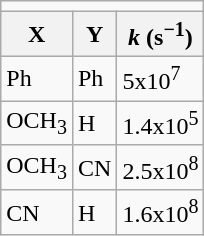<table class=wikitable>
<tr>
<td colspan=3></td>
</tr>
<tr>
<th>X</th>
<th>Y</th>
<th><em>k</em> (s<sup>−1</sup>)</th>
</tr>
<tr>
<td>Ph</td>
<td>Ph</td>
<td>5x10<sup>7</sup></td>
</tr>
<tr>
<td>OCH<sub>3</sub></td>
<td>H</td>
<td>1.4x10<sup>5</sup></td>
</tr>
<tr>
<td>OCH<sub>3</sub></td>
<td>CN</td>
<td>2.5x10<sup>8</sup></td>
</tr>
<tr>
<td>CN</td>
<td>H</td>
<td>1.6x10<sup>8</sup></td>
</tr>
</table>
